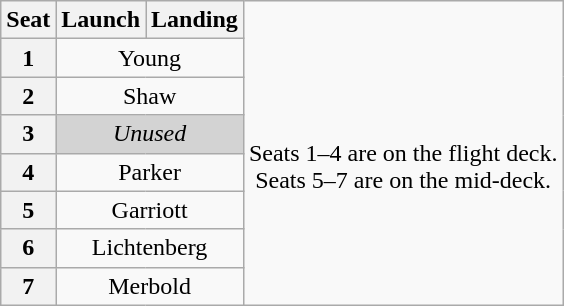<table class="wikitable" style="text-align:center">
<tr>
<th>Seat</th>
<th>Launch</th>
<th>Landing</th>
<td rowspan=8><br>Seats 1–4 are on the flight deck.<br>Seats 5–7 are on the mid-deck.</td>
</tr>
<tr>
<th>1</th>
<td colspan=2>Young</td>
</tr>
<tr>
<th>2</th>
<td colspan=2>Shaw</td>
</tr>
<tr>
<th>3</th>
<td colspan=2 style="background-color:lightgray"><em>Unused</em></td>
</tr>
<tr>
<th>4</th>
<td colspan=2>Parker</td>
</tr>
<tr>
<th>5</th>
<td colspan=2>Garriott</td>
</tr>
<tr>
<th>6</th>
<td colspan=2>Lichtenberg</td>
</tr>
<tr>
<th>7</th>
<td colspan=2>Merbold</td>
</tr>
</table>
